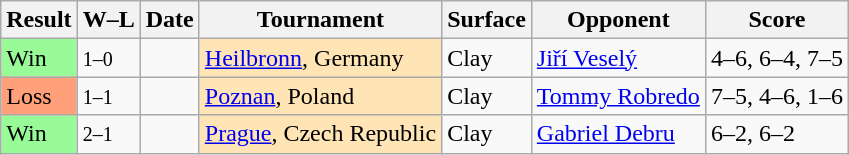<table class="sortable wikitable nowrap">
<tr>
<th>Result</th>
<th class="unsortable">W–L</th>
<th>Date</th>
<th>Tournament</th>
<th>Surface</th>
<th>Opponent</th>
<th class="unsortable">Score</th>
</tr>
<tr>
<td bgcolor=98FB98>Win</td>
<td><small>1–0</small></td>
<td><a href='#'></a></td>
<td bgcolor="moccasin"><a href='#'>Heilbronn</a>, Germany</td>
<td>Clay</td>
<td> <a href='#'>Jiří Veselý</a></td>
<td>4–6, 6–4, 7–5</td>
</tr>
<tr>
<td bgcolor=ffa07a>Loss</td>
<td><small>1–1</small></td>
<td><a href='#'></a></td>
<td bgcolor="moccasin"><a href='#'>Poznan</a>, Poland</td>
<td>Clay</td>
<td> <a href='#'>Tommy Robredo</a></td>
<td>7–5, 4–6, 1–6</td>
</tr>
<tr>
<td bgcolor=98FB98>Win</td>
<td><small>2–1</small></td>
<td><a href='#'></a></td>
<td style="background:moccasin;"><a href='#'>Prague</a>, Czech Republic</td>
<td>Clay</td>
<td> <a href='#'>Gabriel Debru</a></td>
<td>6–2, 6–2</td>
</tr>
</table>
